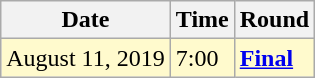<table class="wikitable">
<tr>
<th>Date</th>
<th>Time</th>
<th>Round</th>
</tr>
<tr style=background:lemonchiffon>
<td>August 11, 2019</td>
<td>7:00</td>
<td><strong><a href='#'>Final</a></strong></td>
</tr>
</table>
